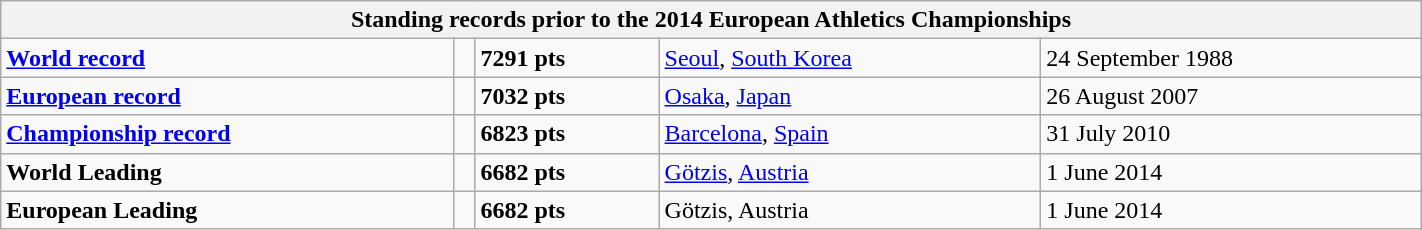<table class="wikitable" width=75%>
<tr>
<th colspan="5">Standing records prior to the 2014 European Athletics Championships</th>
</tr>
<tr>
<td><strong><a href='#'>World record</a></strong></td>
<td></td>
<td><strong>7291 pts</strong></td>
<td><a href='#'>Seoul</a>, <a href='#'>South Korea</a></td>
<td>24 September 1988</td>
</tr>
<tr>
<td><strong><a href='#'>European record</a></strong></td>
<td></td>
<td><strong>7032 pts</strong></td>
<td><a href='#'>Osaka</a>, <a href='#'>Japan</a></td>
<td>26 August 2007</td>
</tr>
<tr>
<td><strong><a href='#'>Championship record</a></strong></td>
<td></td>
<td><strong>6823 pts</strong></td>
<td><a href='#'>Barcelona</a>, <a href='#'>Spain</a></td>
<td>31 July 2010</td>
</tr>
<tr>
<td><strong>World Leading</strong></td>
<td></td>
<td><strong>6682 pts</strong></td>
<td><a href='#'>Götzis</a>, <a href='#'>Austria</a></td>
<td>1 June 2014</td>
</tr>
<tr>
<td><strong>European Leading</strong></td>
<td></td>
<td><strong>6682 pts</strong></td>
<td>Götzis, Austria</td>
<td>1 June 2014</td>
</tr>
</table>
